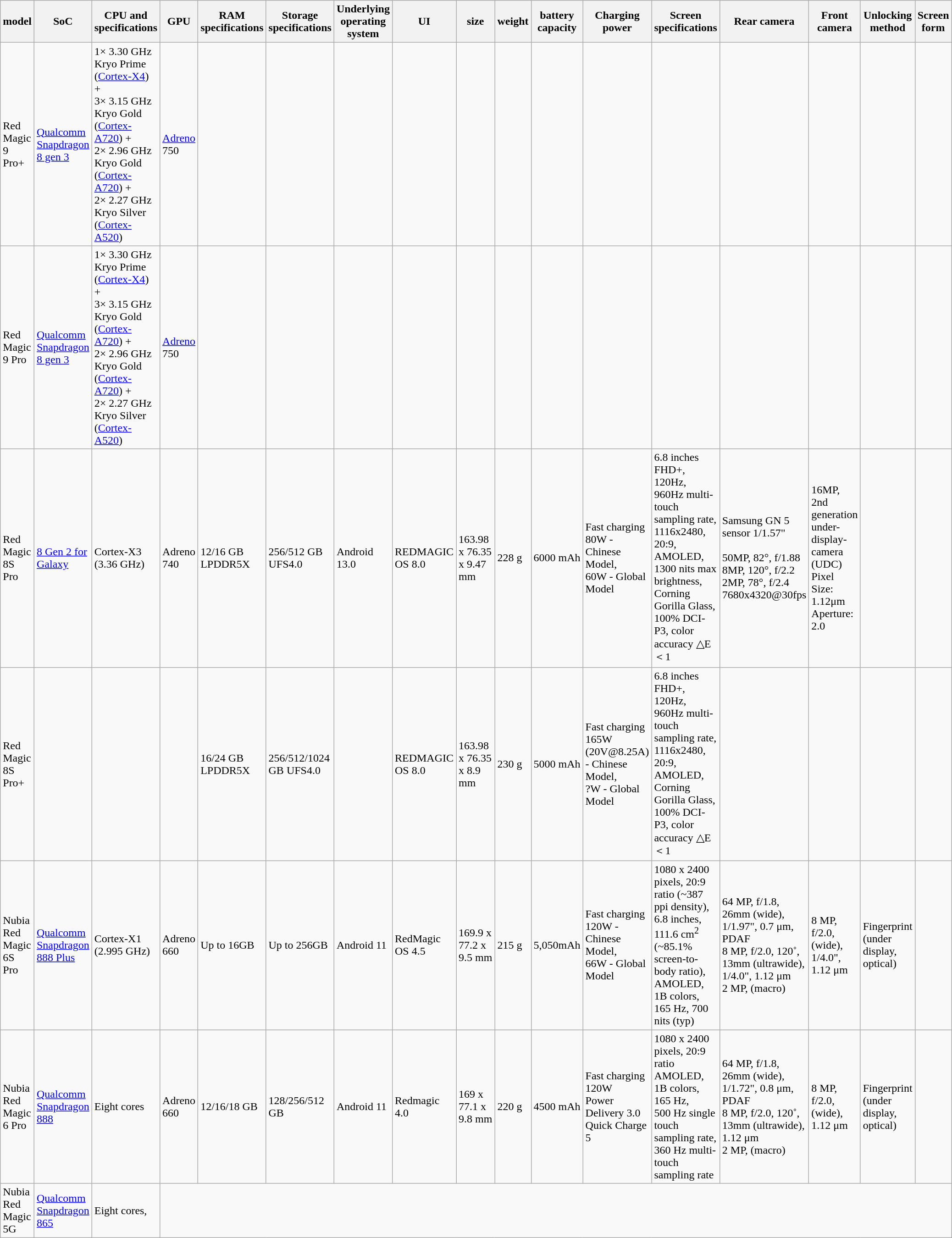<table class="wikitable sortable">
<tr>
<th>model</th>
<th>SoC</th>
<th>CPU and specifications</th>
<th>GPU</th>
<th>RAM specifications</th>
<th>Storage specifications</th>
<th>Underlying operating system</th>
<th>UI</th>
<th>size</th>
<th>weight</th>
<th>battery capacity</th>
<th>Charging power</th>
<th>Screen specifications</th>
<th>Rear camera</th>
<th>Front camera</th>
<th>Unlocking method</th>
<th>Screen form</th>
</tr>
<tr>
<td>Red Magic 9 Pro+</td>
<td><a href='#'>Qualcomm Snapdragon 8 gen 3</a></td>
<td>1× 3.30 GHz Kryo Prime (<a href='#'>Cortex-X4</a>) +<br>3× 3.15 GHz Kryo Gold (<a href='#'>Cortex-A720</a>) +<br>2× 2.96 GHz Kryo Gold (<a href='#'>Cortex-A720</a>) +<br>2× 2.27 GHz Kryo Silver (<a href='#'>Cortex-A520</a>)</td>
<td><a href='#'>Adreno</a> 750</td>
<td></td>
<td></td>
<td></td>
<td></td>
<td></td>
<td></td>
<td></td>
<td></td>
<td></td>
<td></td>
<td></td>
<td></td>
<td></td>
</tr>
<tr>
<td>Red Magic 9 Pro</td>
<td><a href='#'>Qualcomm Snapdragon 8 gen 3</a></td>
<td>1× 3.30 GHz Kryo Prime (<a href='#'>Cortex-X4</a>) +<br>3× 3.15 GHz Kryo Gold (<a href='#'>Cortex-A720</a>) +<br>2× 2.96 GHz Kryo Gold (<a href='#'>Cortex-A720</a>) +<br>2× 2.27 GHz Kryo Silver (<a href='#'>Cortex-A520</a>)</td>
<td><a href='#'>Adreno</a> 750</td>
<td></td>
<td></td>
<td></td>
<td></td>
<td></td>
<td></td>
<td></td>
<td></td>
<td></td>
<td></td>
<td></td>
<td></td>
<td></td>
</tr>
<tr>
<td>Red Magic 8S Pro</td>
<td><a href='#'>8 Gen 2 for Galaxy</a></td>
<td>Cortex-X3 (3.36 GHz)</td>
<td>Adreno 740</td>
<td>12/16 GB LPDDR5X</td>
<td>256/512 GB UFS4.0</td>
<td>Android 13.0</td>
<td>REDMAGIC OS 8.0</td>
<td>163.98 x 76.35 x 9.47 mm</td>
<td>228 g</td>
<td>6000 mAh</td>
<td>Fast charging 80W - Chinese Model,<br>60W - Global Model</td>
<td>6.8 inches FHD+, 120Hz, 960Hz multi-touch sampling rate, 1116x2480, 20:9, AMOLED, 1300 nits max brightness, Corning Gorilla Glass, 100% DCI-P3, color accuracy △E＜1</td>
<td>Samsung GN 5 sensor 1/1.57"<br><br>50MP, 82°, f/1.88<br>
8MP, 120°, f/2.2<br>
2MP, 78°, f/2.4<br>
7680x4320@30fps</td>
<td>16MP, 2nd generation under-display-camera (UDC)<br>Pixel Size: 1.12μm<br>Aperture: 2.0</td>
<td></td>
<td></td>
</tr>
<tr>
<td>Red Magic 8S Pro+</td>
<td></td>
<td></td>
<td></td>
<td>16/24 GB LPDDR5X</td>
<td>256/512/1024 GB UFS4.0</td>
<td></td>
<td>REDMAGIC OS 8.0</td>
<td>163.98 x 76.35 x 8.9 mm</td>
<td>230 g</td>
<td>5000 mAh</td>
<td>Fast charging 165W (20V@8.25A) - Chinese Model,<br>?W - Global Model</td>
<td>6.8 inches FHD+, 120Hz, 960Hz multi-touch sampling rate, 1116x2480, 20:9, AMOLED, Corning Gorilla Glass, 100% DCI-P3, color accuracy △E＜1</td>
<td></td>
<td></td>
<td></td>
<td></td>
</tr>
<tr>
<td>Nubia Red Magic 6S Pro</td>
<td><a href='#'>Qualcomm Snapdragon 888 Plus</a></td>
<td>Cortex-X1 (2.995 GHz)</td>
<td>Adreno 660</td>
<td>Up to 16GB</td>
<td>Up to 256GB</td>
<td>Android 11</td>
<td>RedMagic OS 4.5</td>
<td>169.9 x 77.2 x 9.5 mm</td>
<td>215 g</td>
<td>5,050mAh</td>
<td>Fast charging 120W - Chinese Model,<br>66W - Global Model</td>
<td>1080 x 2400 pixels, 20:9 ratio (~387 ppi density), 6.8 inches, 111.6 cm<sup>2</sup> (~85.1% screen-to-body ratio), AMOLED, 1B colors, 165 Hz, 700 nits (typ)</td>
<td>64 MP, f/1.8, 26mm (wide), 1/1.97", 0.7 μm, PDAF<br>8 MP, f/2.0, 120˚, 13mm (ultrawide), 1/4.0", 1.12 μm<br>2 MP, (macro)</td>
<td>8 MP, f/2.0, (wide), 1/4.0", 1.12 μm</td>
<td>Fingerprint (under display, optical)</td>
<td></td>
</tr>
<tr>
<td>Nubia Red Magic 6 Pro</td>
<td><a href='#'>Qualcomm Snapdragon 888</a></td>
<td>Eight cores</td>
<td>Adreno 660</td>
<td>12/16/18 GB</td>
<td>128/256/512 GB</td>
<td>Android 11</td>
<td>Redmagic 4.0</td>
<td>169 x 77.1 x 9.8 mm</td>
<td>220 g</td>
<td>4500 mAh</td>
<td>Fast charging 120W<br>Power Delivery 3.0<br>Quick Charge 5</td>
<td>1080 x 2400 pixels, 20:9 ratio<br>AMOLED, 1B colors, 165 Hz, 500 Hz single touch sampling rate, 360 Hz multi-touch sampling rate</td>
<td>64 MP, f/1.8, 26mm (wide), 1/1.72", 0.8 μm, PDAF<br>8 MP, f/2.0, 120˚, 13mm (ultrawide), 1.12 μm<br>2 MP, (macro)</td>
<td>8 MP, f/2.0, (wide), 1.12 μm</td>
<td>Fingerprint (under display, optical)</td>
<td></td>
</tr>
<tr>
<td>Nubia Red Magic 5G</td>
<td><a href='#'>Qualcomm Snapdragon 865</a></td>
<td>Eight cores,<br></td>
</tr>
</table>
